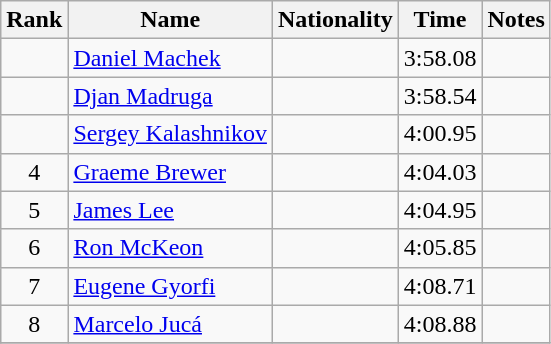<table class="wikitable sortable" style="text-align:center">
<tr>
<th>Rank</th>
<th>Name</th>
<th>Nationality</th>
<th>Time</th>
<th>Notes</th>
</tr>
<tr>
<td></td>
<td align="left"><a href='#'>Daniel Machek</a></td>
<td align="left"></td>
<td>3:58.08</td>
<td></td>
</tr>
<tr>
<td></td>
<td align="left"><a href='#'>Djan Madruga</a></td>
<td align="left"></td>
<td>3:58.54</td>
<td></td>
</tr>
<tr>
<td></td>
<td align="left"><a href='#'>Sergey Kalashnikov</a></td>
<td align="left"></td>
<td>4:00.95</td>
<td></td>
</tr>
<tr>
<td>4</td>
<td align="left"><a href='#'>Graeme Brewer</a></td>
<td align="left"></td>
<td>4:04.03</td>
<td></td>
</tr>
<tr>
<td>5</td>
<td align="left"><a href='#'>James Lee</a></td>
<td align="left"></td>
<td>4:04.95</td>
<td></td>
</tr>
<tr>
<td>6</td>
<td align="left"><a href='#'>Ron McKeon</a></td>
<td align="left"></td>
<td>4:05.85</td>
<td></td>
</tr>
<tr>
<td>7</td>
<td align="left"><a href='#'>Eugene Gyorfi</a></td>
<td align="left"></td>
<td>4:08.71</td>
<td></td>
</tr>
<tr>
<td>8</td>
<td align="left"><a href='#'>Marcelo Jucá</a></td>
<td align="left"></td>
<td>4:08.88</td>
<td></td>
</tr>
<tr>
</tr>
</table>
